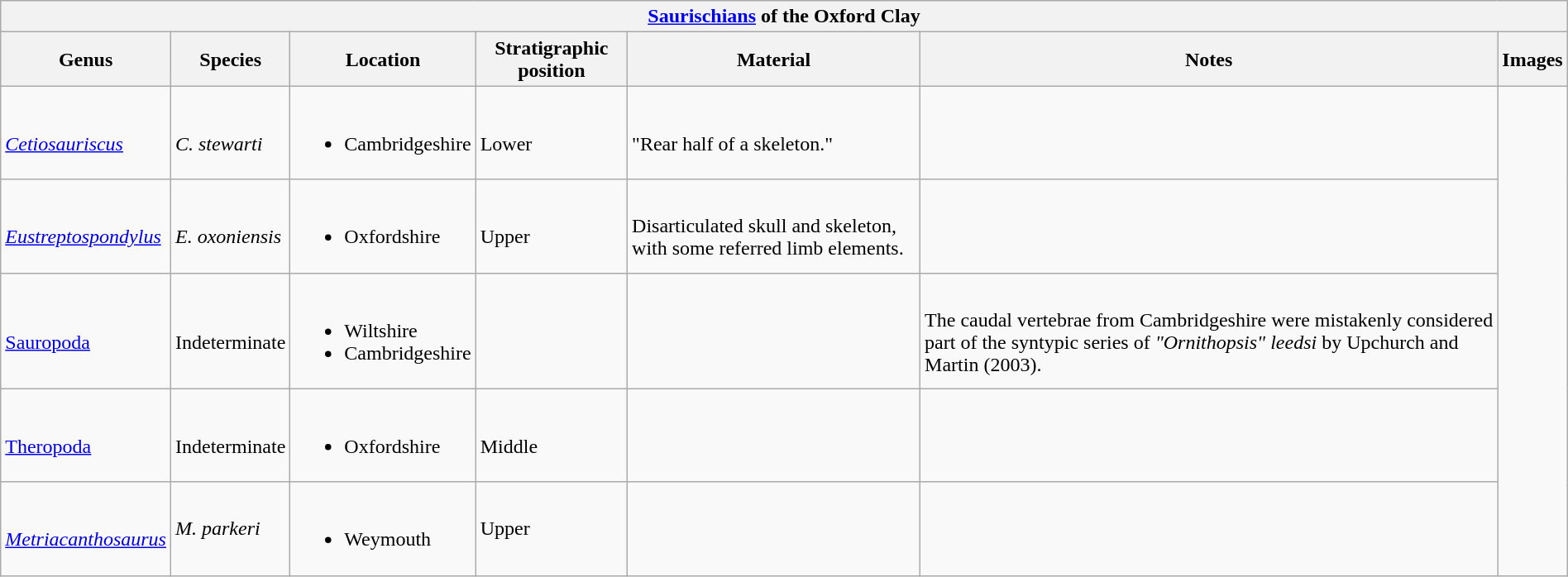<table class="wikitable"  style="margin:auto; width:100%;">
<tr>
<th colspan="7" style="text-align:center;"><strong><a href='#'>Saurischians</a> of the Oxford Clay</strong></th>
</tr>
<tr>
<th>Genus</th>
<th>Species</th>
<th>Location</th>
<th>Stratigraphic position</th>
<th>Material</th>
<th>Notes</th>
<th>Images</th>
</tr>
<tr>
<td><br><em><a href='#'>Cetiosauriscus</a></em></td>
<td><br><em>C. stewarti</em></td>
<td><br><ul><li>Cambridgeshire</li></ul></td>
<td><br>Lower</td>
<td><br>"Rear half of a skeleton."</td>
<td></td>
<td rowspan="99"><br>

</td>
</tr>
<tr>
<td><br><em><a href='#'>Eustreptospondylus</a></em></td>
<td><br><em>E. oxoniensis</em></td>
<td><br><ul><li>Oxfordshire</li></ul></td>
<td><br>Upper</td>
<td><br>Disarticulated skull and skeleton, with some referred limb elements.</td>
<td></td>
</tr>
<tr>
<td><br><a href='#'>Sauropoda</a></td>
<td><br>Indeterminate</td>
<td><br><ul><li>Wiltshire</li><li>Cambridgeshire</li></ul></td>
<td></td>
<td></td>
<td><br>The caudal vertebrae from Cambridgeshire were mistakenly considered part of the syntypic series of <em>"Ornithopsis" leedsi</em> by Upchurch and Martin (2003).</td>
</tr>
<tr>
<td><br><a href='#'>Theropoda</a></td>
<td><br>Indeterminate</td>
<td><br><ul><li>Oxfordshire</li></ul></td>
<td><br>Middle</td>
<td></td>
<td></td>
</tr>
<tr>
<td><br><em><a href='#'>Metriacanthosaurus</a></em></td>
<td><em>M. parkeri</em></td>
<td><br><ul><li>Weymouth</li></ul></td>
<td>Upper</td>
<td></td>
<td></td>
</tr>
</table>
